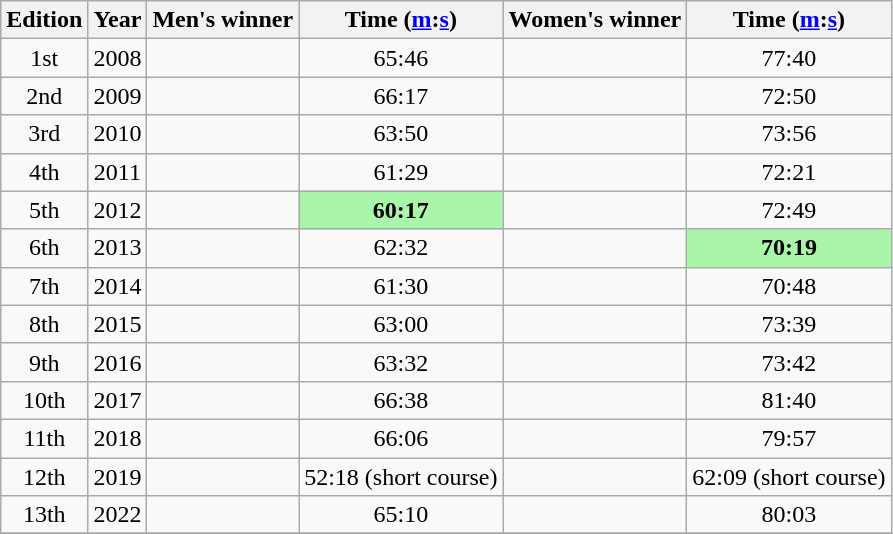<table class="wikitable sortable" style="text-align:center">
<tr>
<th>Edition</th>
<th>Year</th>
<th>Men's winner</th>
<th>Time (<a href='#'>m</a>:<a href='#'>s</a>)</th>
<th>Women's winner</th>
<th>Time (<a href='#'>m</a>:<a href='#'>s</a>)</th>
</tr>
<tr>
<td>1st</td>
<td>2008</td>
<td align=left></td>
<td>65:46</td>
<td align=left></td>
<td>77:40</td>
</tr>
<tr>
<td>2nd</td>
<td>2009</td>
<td align=left></td>
<td>66:17</td>
<td align=left></td>
<td>72:50</td>
</tr>
<tr>
<td>3rd</td>
<td>2010</td>
<td align=left></td>
<td>63:50</td>
<td align=left></td>
<td>73:56</td>
</tr>
<tr>
<td>4th</td>
<td>2011</td>
<td align=left></td>
<td>61:29</td>
<td align=left></td>
<td>72:21</td>
</tr>
<tr>
<td>5th</td>
<td>2012</td>
<td align=left></td>
<td bgcolor=#A9F5A9><strong>60:17</strong></td>
<td align=left></td>
<td>72:49</td>
</tr>
<tr>
<td>6th</td>
<td>2013</td>
<td align=left></td>
<td>62:32</td>
<td align=left></td>
<td bgcolor=#A9F5A9><strong>70:19</strong></td>
</tr>
<tr>
<td>7th</td>
<td>2014</td>
<td align=left></td>
<td>61:30</td>
<td align=left></td>
<td>70:48</td>
</tr>
<tr>
<td>8th</td>
<td>2015</td>
<td align=left></td>
<td>63:00</td>
<td align=left></td>
<td>73:39</td>
</tr>
<tr>
<td>9th</td>
<td>2016</td>
<td align=left></td>
<td>63:32</td>
<td align=left></td>
<td>73:42</td>
</tr>
<tr>
<td>10th</td>
<td>2017</td>
<td align=left></td>
<td>66:38</td>
<td align=left></td>
<td>81:40</td>
</tr>
<tr>
<td>11th</td>
<td>2018</td>
<td align=left></td>
<td>66:06</td>
<td align=left></td>
<td>79:57</td>
</tr>
<tr>
<td>12th</td>
<td>2019</td>
<td align=left></td>
<td>52:18 (short course)</td>
<td align=left></td>
<td>62:09 (short course)</td>
</tr>
<tr>
<td>13th</td>
<td>2022</td>
<td align=left></td>
<td>65:10</td>
<td align=left></td>
<td>80:03</td>
</tr>
<tr>
</tr>
</table>
